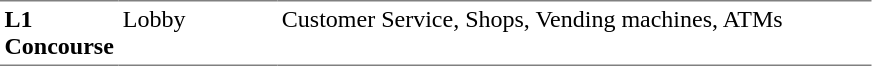<table table border=0 cellspacing=0 cellpadding=3>
<tr>
<td style="border-bottom:solid 1px gray; border-top:solid 1px gray;" valign=top width=50><strong>L1<br>Concourse</strong></td>
<td style="border-bottom:solid 1px gray; border-top:solid 1px gray;" valign=top width=100>Lobby</td>
<td style="border-bottom:solid 1px gray; border-top:solid 1px gray;" valign=top width=390>Customer Service, Shops, Vending machines, ATMs</td>
</tr>
</table>
